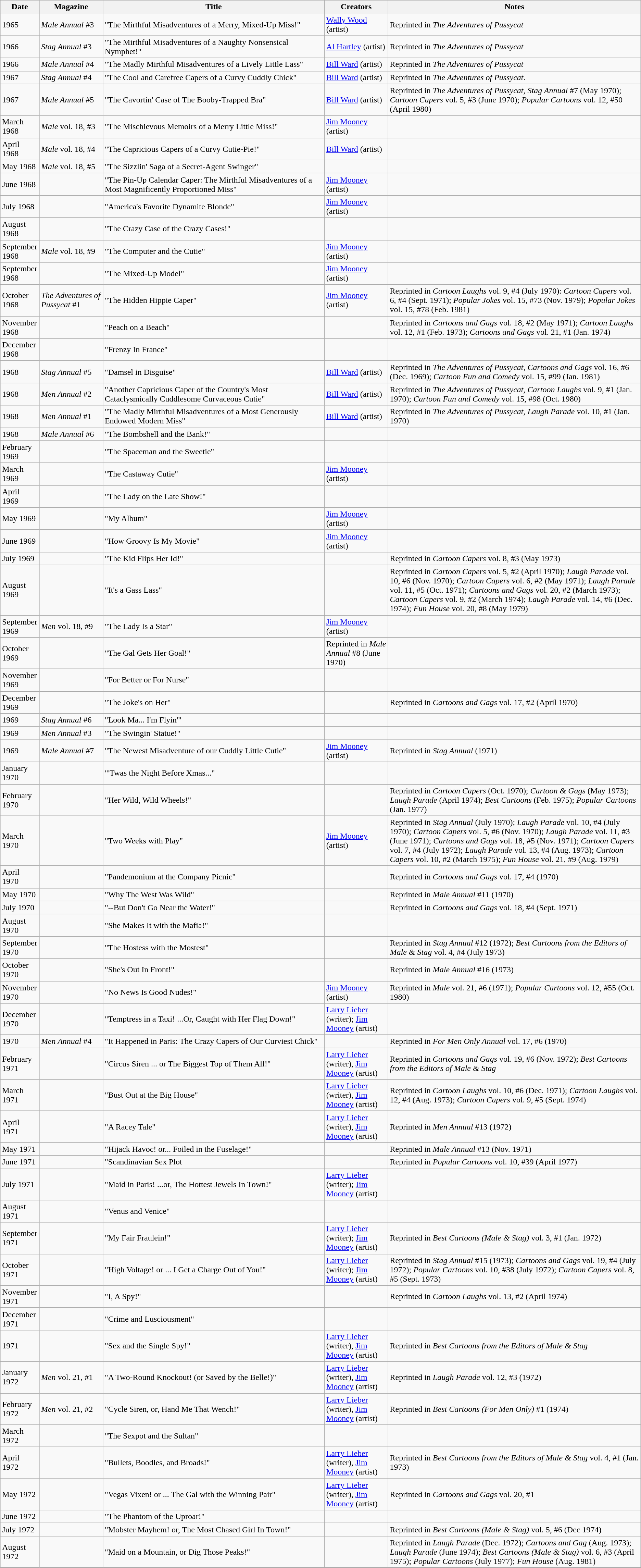<table class="wikitable mw-collapsible mw-collapsed sortable">
<tr>
<th width=5%>Date</th>
<th width=10%>Magazine</th>
<th width=35%>Title</th>
<th width=10%>Creators</th>
<th width=40%>Notes</th>
</tr>
<tr>
<td>1965</td>
<td><em>Male Annual</em> #3</td>
<td>"The Mirthful Misadventures of a Merry, Mixed-Up Miss!"</td>
<td><a href='#'>Wally Wood</a> (artist)</td>
<td>Reprinted in <em>The Adventures of Pussycat</em></td>
</tr>
<tr>
<td>1966</td>
<td><em>Stag Annual</em> #3</td>
<td>"The Mirthful Misadventures of a Naughty Nonsensical Nymphet!"</td>
<td><a href='#'>Al Hartley</a> (artist)</td>
<td>Reprinted in <em>The Adventures of Pussycat</em></td>
</tr>
<tr>
<td>1966</td>
<td><em>Male Annual</em> #4</td>
<td>"The Madly Mirthful Misadventures of a Lively Little Lass"</td>
<td><a href='#'>Bill Ward</a> (artist)</td>
<td>Reprinted in <em>The Adventures of Pussycat</em></td>
</tr>
<tr>
<td>1967</td>
<td><em>Stag Annual</em> #4</td>
<td>"The Cool and Carefree Capers of a Curvy Cuddly Chick"</td>
<td><a href='#'>Bill Ward</a> (artist)</td>
<td>Reprinted in <em>The Adventures of Pussycat</em>.</td>
</tr>
<tr>
<td>1967</td>
<td><em>Male Annual</em> #5</td>
<td>"The Cavortin' Case of The Booby-Trapped Bra"</td>
<td><a href='#'>Bill Ward</a> (artist)</td>
<td>Reprinted in <em>The Adventures of Pussycat</em>, <em>Stag Annual</em> #7 (May 1970); <em>Cartoon Capers</em> vol. 5, #3 (June 1970); <em>Popular Cartoons</em> vol. 12, #50 (April 1980)</td>
</tr>
<tr>
<td>March 1968</td>
<td><em>Male</em> vol. 18, #3</td>
<td>"The Mischievous Memoirs of a Merry Little Miss!"</td>
<td><a href='#'>Jim Mooney</a> (artist)</td>
<td></td>
</tr>
<tr>
<td>April 1968</td>
<td><em>Male</em> vol. 18, #4</td>
<td>"The Capricious Capers of a Curvy Cutie-Pie!"</td>
<td><a href='#'>Bill Ward</a> (artist)</td>
<td></td>
</tr>
<tr>
<td>May 1968</td>
<td><em>Male</em> vol. 18, #5</td>
<td>"The Sizzlin' Saga of a Secret-Agent Swinger"</td>
<td></td>
<td></td>
</tr>
<tr>
<td>June 1968</td>
<td></td>
<td>"The Pin-Up Calendar Caper: The Mirthful Misadventures of a Most Magnificently Proportioned Miss"</td>
<td><a href='#'>Jim Mooney</a> (artist)</td>
<td></td>
</tr>
<tr>
<td>July 1968</td>
<td></td>
<td>"America's Favorite Dynamite Blonde"</td>
<td><a href='#'>Jim Mooney</a> (artist)</td>
<td></td>
</tr>
<tr>
<td>August 1968</td>
<td></td>
<td>"The Crazy Case of the Crazy Cases!"</td>
<td></td>
<td></td>
</tr>
<tr>
<td>September 1968</td>
<td><em>Male</em> vol. 18, #9</td>
<td>"The Computer and the Cutie"</td>
<td><a href='#'>Jim Mooney</a> (artist)</td>
<td></td>
</tr>
<tr>
<td>September 1968</td>
<td></td>
<td>"The Mixed-Up Model"</td>
<td><a href='#'>Jim Mooney</a> (artist)</td>
<td></td>
</tr>
<tr>
<td>October 1968</td>
<td><em>The Adventures of Pussycat</em> #1</td>
<td>"The Hidden Hippie Caper"</td>
<td><a href='#'>Jim Mooney</a> (artist)</td>
<td>Reprinted in <em>Cartoon Laughs</em> vol. 9, #4 (July 1970): <em>Cartoon Capers</em> vol. 6, #4  (Sept. 1971); <em>Popular Jokes</em> vol. 15, #73 (Nov. 1979); <em>Popular Jokes</em> vol. 15, #78 (Feb. 1981)</td>
</tr>
<tr>
<td>November 1968</td>
<td></td>
<td>"Peach on a Beach"</td>
<td></td>
<td>Reprinted in <em>Cartoons and Gags</em> vol. 18, #2 (May 1971); <em>Cartoon Laughs</em> vol. 12, #1 (Feb. 1973); <em>Cartoons and Gags</em> vol. 21, #1 (Jan. 1974)</td>
</tr>
<tr>
<td>December 1968</td>
<td></td>
<td>"Frenzy In France"</td>
<td></td>
<td></td>
</tr>
<tr>
<td>1968</td>
<td><em>Stag Annual</em> #5</td>
<td>"Damsel in Disguise"</td>
<td><a href='#'>Bill Ward</a> (artist)</td>
<td>Reprinted in <em>The Adventures of Pussycat</em>, <em>Cartoons and Gags</em> vol. 16, #6 (Dec. 1969); <em>Cartoon Fun and Comedy</em> vol. 15, #99 (Jan. 1981)</td>
</tr>
<tr>
<td>1968</td>
<td><em>Men Annual</em> #2</td>
<td>"Another Capricious Caper of the Country's Most Cataclysmically Cuddlesome Curvaceous Cutie"</td>
<td><a href='#'>Bill Ward</a> (artist)</td>
<td>Reprinted in <em>The Adventures of Pussycat</em>, <em>Cartoon Laughs</em> vol. 9, #1 (Jan. 1970); <em>Cartoon Fun and Comedy</em> vol. 15, #98 (Oct. 1980)</td>
</tr>
<tr>
<td>1968</td>
<td><em>Men Annual</em> #1</td>
<td>"The Madly Mirthful Misadventures of a Most Generously Endowed Modern Miss"</td>
<td><a href='#'>Bill Ward</a> (artist)</td>
<td>Reprinted in <em>The Adventures of Pussycat</em>, <em>Laugh Parade</em> vol. 10, #1 (Jan. 1970)</td>
</tr>
<tr>
<td>1968</td>
<td><em>Male Annual</em> #6</td>
<td>"The Bombshell and the Bank!"</td>
<td></td>
<td></td>
</tr>
<tr>
<td>February 1969</td>
<td></td>
<td>"The Spaceman and the Sweetie"</td>
<td></td>
<td></td>
</tr>
<tr>
<td>March 1969</td>
<td></td>
<td>"The Castaway Cutie"</td>
<td><a href='#'>Jim Mooney</a> (artist)</td>
<td></td>
</tr>
<tr>
<td>April 1969</td>
<td></td>
<td>"The Lady on the Late Show!"</td>
<td></td>
<td></td>
</tr>
<tr>
<td>May 1969</td>
<td></td>
<td>"My Album"</td>
<td><a href='#'>Jim Mooney</a> (artist)</td>
<td></td>
</tr>
<tr>
<td>June 1969</td>
<td></td>
<td>"How Groovy Is My Movie"</td>
<td><a href='#'>Jim Mooney</a> (artist)</td>
<td></td>
</tr>
<tr>
<td>July 1969</td>
<td></td>
<td>"The Kid Flips Her Id!"</td>
<td></td>
<td>Reprinted in <em>Cartoon Capers</em> vol. 8, #3 (May 1973)</td>
</tr>
<tr>
<td>August 1969</td>
<td></td>
<td>"It's a Gass Lass"</td>
<td></td>
<td>Reprinted in <em>Cartoon Capers</em> vol. 5, #2 (April 1970); <em>Laugh Parade</em> vol. 10, #6 (Nov. 1970); <em>Cartoon Capers</em> vol. 6, #2 (May 1971); <em>Laugh Parade</em> vol. 11, #5 (Oct. 1971); <em>Cartoons and Gags</em> vol. 20, #2 (March 1973); <em>Cartoon Capers</em> vol. 9, #2 (March 1974); <em>Laugh Parade</em> vol. 14, #6 (Dec. 1974); <em>Fun House</em> vol. 20, #8 (May 1979)</td>
</tr>
<tr>
<td>September 1969</td>
<td><em>Men</em> vol. 18, #9</td>
<td>"The Lady Is a Star"</td>
<td><a href='#'>Jim Mooney</a> (artist)</td>
<td></td>
</tr>
<tr>
<td>October 1969</td>
<td></td>
<td>"The Gal Gets Her Goal!"</td>
<td>Reprinted in <em>Male Annual</em> #8 (June 1970)</td>
</tr>
<tr>
<td>November 1969</td>
<td></td>
<td>"For Better or For Nurse"</td>
<td></td>
<td></td>
</tr>
<tr>
<td>December 1969</td>
<td></td>
<td>"The Joke's on Her"</td>
<td></td>
<td>Reprinted in <em>Cartoons and Gags</em> vol. 17, #2 (April 1970)</td>
</tr>
<tr>
<td>1969</td>
<td><em>Stag Annual</em> #6</td>
<td>"Look Ma... I'm Flyin'"</td>
<td></td>
<td></td>
</tr>
<tr>
<td>1969</td>
<td><em>Men Annual</em> #3</td>
<td>"The Swingin' Statue!"</td>
<td></td>
<td></td>
</tr>
<tr>
<td>1969</td>
<td><em>Male Annual</em> #7</td>
<td>"The Newest Misadventure of our Cuddly Little Cutie"</td>
<td><a href='#'>Jim Mooney</a> (artist)</td>
<td>Reprinted in <em>Stag Annual</em> (1971)</td>
</tr>
<tr>
<td>January 1970</td>
<td></td>
<td>"'Twas the Night Before Xmas..."</td>
<td></td>
<td></td>
</tr>
<tr>
<td>February 1970</td>
<td></td>
<td>"Her Wild, Wild Wheels!"</td>
<td></td>
<td>Reprinted in <em>Cartoon Capers</em> (Oct. 1970); <em>Cartoon & Gags</em> (May 1973); <em>Laugh Parade</em> (April 1974); <em>Best Cartoons</em> (Feb. 1975); <em>Popular Cartoons</em> (Jan. 1977)</td>
</tr>
<tr>
<td>March 1970</td>
<td></td>
<td>"Two Weeks with Play"</td>
<td><a href='#'>Jim Mooney</a> (artist)</td>
<td>Reprinted in <em>Stag Annual</em> (July 1970); <em>Laugh Parade</em>  vol. 10, #4 (July 1970); <em>Cartoon Capers</em> vol. 5, #6 (Nov.  1970); <em>Laugh Parade</em>  vol. 11, #3 (June 1971); <em>Cartoons and Gags</em> vol. 18, #5 (Nov.  1971); <em>Cartoon Capers</em> vol. 7, #4 (July 1972); <em>Laugh Parade</em>  vol. 13, #4 (Aug.  1973); <em>Cartoon Capers</em> vol. 10, #2 (March 1975); <em>Fun House</em>  vol. 21,  #9 (Aug. 1979)</td>
</tr>
<tr>
<td>April 1970</td>
<td></td>
<td>"Pandemonium at the Company Picnic"</td>
<td></td>
<td>Reprinted in <em>Cartoons and Gags</em> vol. 17, #4 (1970)</td>
</tr>
<tr>
<td>May 1970</td>
<td></td>
<td>"Why The West Was Wild"</td>
<td></td>
<td>Reprinted in <em>Male Annual</em> #11 (1970)</td>
</tr>
<tr>
<td>July 1970</td>
<td></td>
<td>"--But Don't Go Near the Water!"</td>
<td></td>
<td>Reprinted in <em>Cartoons and Gags</em> vol. 18, #4 (Sept. 1971)</td>
</tr>
<tr>
<td>August 1970</td>
<td></td>
<td>"She Makes It with the Mafia!"</td>
<td></td>
<td></td>
</tr>
<tr>
<td>September 1970</td>
<td></td>
<td>"The Hostess with the Mostest"</td>
<td></td>
<td>Reprinted in <em>Stag Annual</em> #12 (1972); <em>Best Cartoons from the Editors of Male & Stag</em> vol. 4, #4 (July 1973)</td>
</tr>
<tr>
<td>October 1970</td>
<td></td>
<td>"She's Out In Front!"</td>
<td></td>
<td>Reprinted in <em>Male Annual</em> #16 (1973)</td>
</tr>
<tr>
<td>November 1970</td>
<td></td>
<td>"No News Is Good Nudes!"</td>
<td><a href='#'>Jim Mooney</a> (artist)</td>
<td>Reprinted in <em>Male</em> vol. 21, #6 (1971); <em>Popular Cartoons</em> vol. 12, #55 (Oct. 1980)</td>
</tr>
<tr>
<td>December 1970</td>
<td></td>
<td>"Temptress in a Taxi! ...Or, Caught with Her Flag Down!"</td>
<td><a href='#'>Larry Lieber</a> (writer); <a href='#'>Jim Mooney</a> (artist)</td>
<td></td>
</tr>
<tr>
<td>1970</td>
<td><em>Men Annual</em> #4</td>
<td>"It Happened in Paris: The Crazy Capers of Our Curviest Chick"</td>
<td></td>
<td>Reprinted in <em>For Men Only Annual</em>  vol. 17, #6 (1970)</td>
</tr>
<tr>
<td>February 1971</td>
<td></td>
<td>"Circus Siren ... or The Biggest Top of Them All!"</td>
<td><a href='#'>Larry Lieber</a> (writer), <a href='#'>Jim Mooney</a> (artist)</td>
<td>Reprinted in <em>Cartoons and Gags</em> vol. 19, #6 (Nov. 1972); <em>Best Cartoons from the Editors of Male & Stag</em></td>
</tr>
<tr>
<td>March 1971</td>
<td></td>
<td>"Bust Out at the Big House"</td>
<td><a href='#'>Larry Lieber</a> (writer), <a href='#'>Jim Mooney</a> (artist)</td>
<td>Reprinted in <em>Cartoon Laughs</em> vol. 10, #6 (Dec.  1971); <em>Cartoon Laughs</em> vol. 12, #4 (Aug. 1973); <em>Cartoon Capers</em> vol. 9, #5 (Sept.  1974)</td>
</tr>
<tr>
<td>April 1971</td>
<td></td>
<td>"A Racey Tale"</td>
<td><a href='#'>Larry Lieber</a> (writer), <a href='#'>Jim Mooney</a> (artist)</td>
<td>Reprinted in <em>Men Annual</em> #13 (1972)</td>
</tr>
<tr>
<td>May 1971</td>
<td></td>
<td>"Hijack Havoc! or... Foiled in the Fuselage!"</td>
<td></td>
<td>Reprinted in <em>Male Annual</em> #13 (Nov. 1971)</td>
</tr>
<tr>
<td>June 1971</td>
<td></td>
<td>"Scandinavian Sex Plot</td>
<td></td>
<td>Reprinted in <em>Popular Cartoons</em> vol. 10, #39 (April 1977)</td>
</tr>
<tr>
<td>July 1971</td>
<td></td>
<td>"Maid in Paris! ...or, The Hottest Jewels In Town!"</td>
<td><a href='#'>Larry Lieber</a> (writer); <a href='#'>Jim Mooney</a> (artist)</td>
<td></td>
</tr>
<tr>
<td>August 1971</td>
<td></td>
<td>"Venus and Venice"</td>
<td></td>
<td></td>
</tr>
<tr>
<td>September 1971</td>
<td></td>
<td>"My Fair Fraulein!"</td>
<td><a href='#'>Larry Lieber</a> (writer); <a href='#'>Jim Mooney</a> (artist)</td>
<td>Reprinted in <em>Best Cartoons (Male & Stag)</em> vol. 3, #1 (Jan. 1972)</td>
</tr>
<tr>
<td>October 1971</td>
<td></td>
<td>"High Voltage! or ... I Get a Charge Out of You!"</td>
<td><a href='#'>Larry Lieber</a> (writer); <a href='#'>Jim Mooney</a> (artist)</td>
<td>Reprinted in <em>Stag Annual</em> #15 (1973); <em>Cartoons and Gags</em> vol. 19, #4 (July 1972); <em>Popular Cartoons</em> vol. 10, #38 (July 1972); <em>Cartoon Capers</em> vol. 8, #5 (Sept. 1973)</td>
</tr>
<tr>
<td>November 1971</td>
<td></td>
<td>"I, A Spy!"</td>
<td></td>
<td>Reprinted in <em>Cartoon Laughs</em> vol. 13, #2 (April 1974)</td>
</tr>
<tr>
<td>December 1971</td>
<td></td>
<td>"Crime and Lusciousment"</td>
<td></td>
<td></td>
</tr>
<tr>
<td>1971</td>
<td></td>
<td>"Sex and the Single Spy!"</td>
<td><a href='#'>Larry Lieber</a> (writer), <a href='#'>Jim Mooney</a> (artist)</td>
<td>Reprinted in <em>Best Cartoons from the Editors of Male & Stag</em></td>
</tr>
<tr>
<td>January 1972</td>
<td><em>Men</em> vol. 21, #1</td>
<td>"A Two-Round Knockout! (or Saved by the Belle!)"</td>
<td><a href='#'>Larry Lieber</a> (writer), <a href='#'>Jim Mooney</a> (artist)</td>
<td>Reprinted in <em>Laugh Parade</em> vol. 12, #3 (1972)</td>
</tr>
<tr>
<td>February 1972</td>
<td><em>Men</em> vol. 21, #2</td>
<td>"Cycle Siren, or, Hand Me That Wench!"</td>
<td><a href='#'>Larry Lieber</a> (writer), <a href='#'>Jim Mooney</a> (artist)</td>
<td>Reprinted in <em>Best Cartoons (For Men Only)</em>  #1 (1974)</td>
</tr>
<tr>
<td>March 1972</td>
<td></td>
<td>"The Sexpot and the Sultan"</td>
<td></td>
<td></td>
</tr>
<tr>
<td>April 1972</td>
<td></td>
<td>"Bullets, Boodles, and Broads!"</td>
<td><a href='#'>Larry Lieber</a> (writer), <a href='#'>Jim Mooney</a> (artist)</td>
<td>Reprinted in <em>Best Cartoons from the Editors of Male & Stag</em> vol. 4, #1 (Jan. 1973)</td>
</tr>
<tr>
<td>May 1972</td>
<td></td>
<td>"Vegas Vixen! or ... The Gal with the Winning Pair"</td>
<td><a href='#'>Larry Lieber</a> (writer), <a href='#'>Jim Mooney</a> (artist)</td>
<td>Reprinted in <em>Cartoons and Gags</em> vol. 20,  #1</td>
</tr>
<tr>
<td>June 1972</td>
<td></td>
<td>"The Phantom of the Uproar!"</td>
<td></td>
<td></td>
</tr>
<tr>
<td>July 1972</td>
<td></td>
<td>"Mobster Mayhem! or, The Most Chased Girl In Town!"</td>
<td></td>
<td>Reprinted in <em>Best Cartoons (Male & Stag)</em> vol. 5, #6 (Dec 1974)</td>
</tr>
<tr>
<td>August 1972</td>
<td></td>
<td>"Maid on a Mountain, or Dig Those Peaks!"</td>
<td></td>
<td>Reprinted in <em>Laugh Parade</em> (Dec. 1972); <em>Cartoons and Gag</em> (Aug. 1973); <em>Laugh Parade</em> (June 1974); <em>Best Cartoons (Male & Stag)</em> vol. 6, #3 (April 1975); <em>Popular Cartoons</em> (July 1977); <em>Fun House</em> (Aug. 1981)</td>
</tr>
</table>
